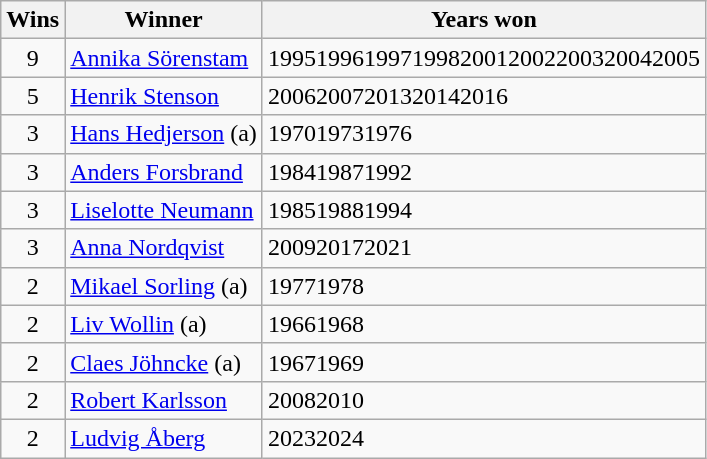<table class="wikitable">
<tr>
<th>Wins</th>
<th>Winner</th>
<th>Years won</th>
</tr>
<tr>
<td style="text-align:center;">9</td>
<td><a href='#'>Annika Sörenstam</a></td>
<td>199519961997199820012002200320042005</td>
</tr>
<tr>
<td style="text-align:center;">5</td>
<td><a href='#'>Henrik Stenson</a></td>
<td>20062007201320142016</td>
</tr>
<tr>
<td style="text-align:center;">3</td>
<td><a href='#'>Hans Hedjerson</a> (a)</td>
<td>197019731976</td>
</tr>
<tr>
<td style="text-align:center;">3</td>
<td><a href='#'>Anders Forsbrand</a></td>
<td>198419871992</td>
</tr>
<tr>
<td style="text-align:center;">3</td>
<td><a href='#'>Liselotte Neumann</a></td>
<td>198519881994</td>
</tr>
<tr>
<td style="text-align:center;">3</td>
<td><a href='#'>Anna Nordqvist</a></td>
<td>200920172021</td>
</tr>
<tr>
<td style="text-align:center;">2</td>
<td><a href='#'>Mikael Sorling</a> (a)</td>
<td>19771978</td>
</tr>
<tr>
<td style="text-align:center;">2</td>
<td><a href='#'>Liv Wollin</a> (a)</td>
<td>19661968</td>
</tr>
<tr>
<td style="text-align:center;">2</td>
<td><a href='#'>Claes Jöhncke</a> (a)</td>
<td>19671969</td>
</tr>
<tr>
<td style="text-align:center;">2</td>
<td><a href='#'>Robert Karlsson</a></td>
<td>20082010</td>
</tr>
<tr>
<td style="text-align:center;">2</td>
<td><a href='#'>Ludvig Åberg</a></td>
<td>20232024</td>
</tr>
</table>
